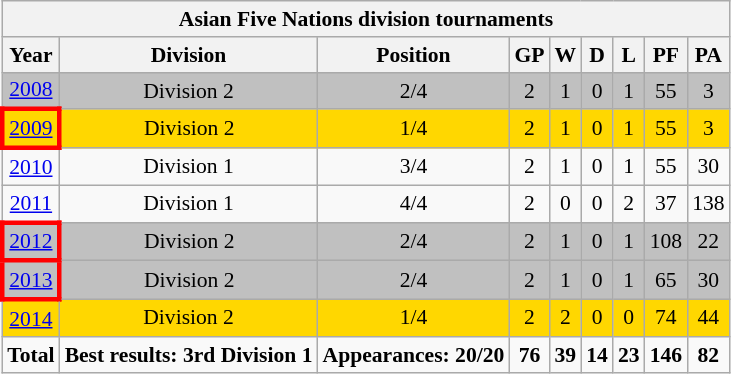<table class="wikitable" style="text-align: center;font-size:90%;">
<tr>
<th colspan=9>Asian Five Nations division tournaments</th>
</tr>
<tr>
<th>Year</th>
<th>Division</th>
<th>Position</th>
<th>GP</th>
<th>W</th>
<th>D</th>
<th>L</th>
<th>PF</th>
<th>PA</th>
</tr>
<tr style="background:Silver;">
<td> <a href='#'>2008</a></td>
<td>Division 2</td>
<td>2/4</td>
<td>2</td>
<td>1</td>
<td>0</td>
<td>1</td>
<td>55</td>
<td>3</td>
</tr>
<tr style="background:Gold;">
<td style="border: 3px solid red"> <a href='#'>2009</a></td>
<td>Division 2</td>
<td>1/4</td>
<td>2</td>
<td>1</td>
<td>0</td>
<td>1</td>
<td>55</td>
<td>3</td>
</tr>
<tr style="background:Bronze;">
<td> <a href='#'>2010</a></td>
<td>Division 1</td>
<td>3/4</td>
<td>2</td>
<td>1</td>
<td>0</td>
<td>1</td>
<td>55</td>
<td>30</td>
</tr>
<tr>
<td> <a href='#'>2011</a></td>
<td>Division 1</td>
<td>4/4</td>
<td>2</td>
<td>0</td>
<td>0</td>
<td>2</td>
<td>37</td>
<td>138</td>
</tr>
<tr style="background:Silver;">
<td style="border: 3px solid red"> <a href='#'>2012</a></td>
<td>Division 2</td>
<td>2/4</td>
<td>2</td>
<td>1</td>
<td>0</td>
<td>1</td>
<td>108</td>
<td>22</td>
</tr>
<tr style="background:Silver;">
<td style="border: 3px solid red"> <a href='#'>2013</a></td>
<td>Division 2</td>
<td>2/4</td>
<td>2</td>
<td>1</td>
<td>0</td>
<td>1</td>
<td>65</td>
<td>30</td>
</tr>
<tr style="background:Gold;">
<td> <a href='#'>2014</a></td>
<td>Division 2</td>
<td>1/4</td>
<td>2</td>
<td>2</td>
<td>0</td>
<td>0</td>
<td>74</td>
<td>44</td>
</tr>
<tr>
<td><strong>Total</strong></td>
<td><strong>Best results: 3rd Division 1</strong></td>
<td><strong>Appearances: 20/20</strong></td>
<td><strong>76</strong></td>
<td><strong>39</strong></td>
<td><strong>14</strong></td>
<td><strong>23</strong></td>
<td><strong>146</strong></td>
<td><strong>82</strong></td>
</tr>
</table>
